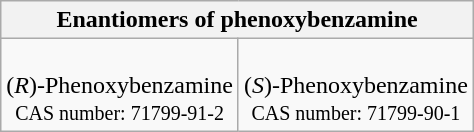<table class="wikitable" style="text-align:center">
<tr class="hintergrundfarbe6">
<th colspan="2">Enantiomers of phenoxybenzamine</th>
</tr>
<tr>
<td><br>(<em>R</em>)-Phenoxybenzamine<br><small>CAS number: 71799-91-2</small></td>
<td><br>(<em>S</em>)-Phenoxybenzamine<br><small>CAS number: 71799-90-1</small></td>
</tr>
</table>
